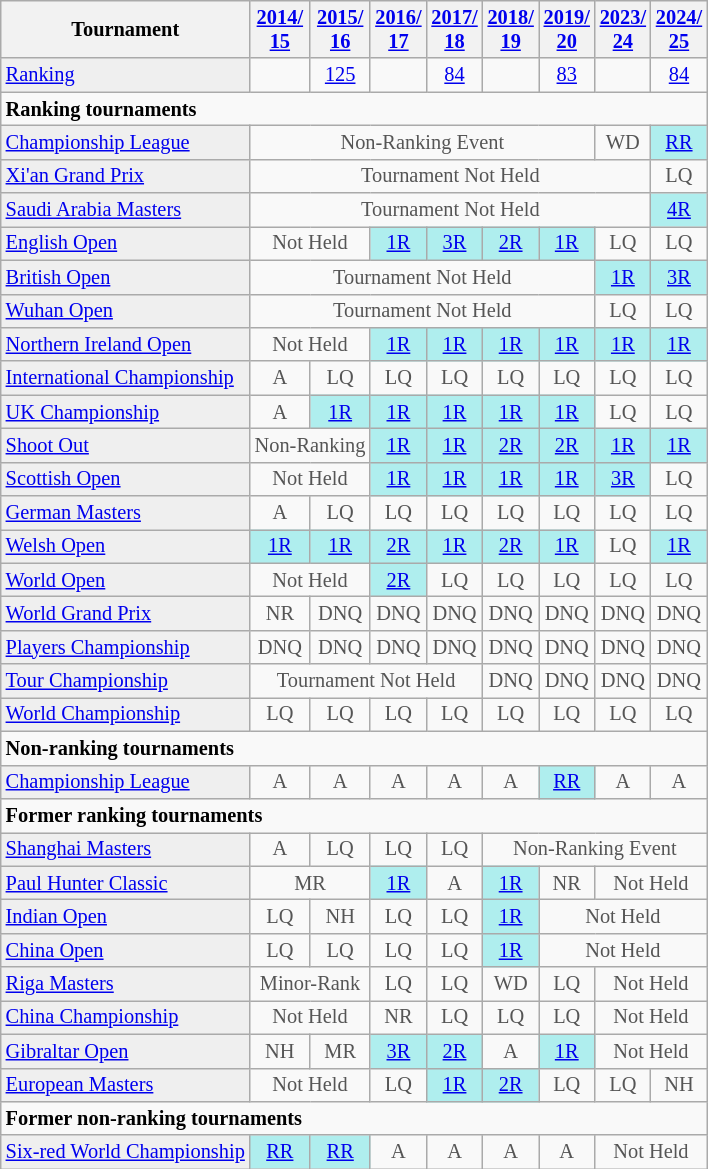<table class="wikitable" style="font-size:85%;">
<tr>
<th>Tournament</th>
<th><a href='#'>2014/<br>15</a></th>
<th><a href='#'>2015/<br>16</a></th>
<th><a href='#'>2016/<br>17</a></th>
<th><a href='#'>2017/<br>18</a></th>
<th><a href='#'>2018/<br>19</a></th>
<th><a href='#'>2019/<br>20</a></th>
<th><a href='#'>2023/<br>24</a></th>
<th><a href='#'>2024/<br>25</a></th>
</tr>
<tr>
<td style="background:#EFEFEF;"><a href='#'>Ranking</a></td>
<td align="center"></td>
<td align="center"><a href='#'>125</a></td>
<td align="center"></td>
<td align="center"><a href='#'>84</a></td>
<td align="center"></td>
<td align="center"><a href='#'>83</a></td>
<td align="center"></td>
<td align="center"><a href='#'>84</a></td>
</tr>
<tr>
<td colspan="10"><strong>Ranking tournaments</strong></td>
</tr>
<tr>
<td style="background:#EFEFEF;"><a href='#'>Championship League</a></td>
<td align="center" colspan="6" style="color:#555555;">Non-Ranking Event</td>
<td align="center" style="color:#555555;">WD</td>
<td align="center" style="background:#afeeee;"><a href='#'>RR</a></td>
</tr>
<tr>
<td style="background:#EFEFEF;"><a href='#'>Xi'an Grand Prix</a></td>
<td align="center" colspan="7" style="color:#555555;">Tournament Not Held</td>
<td align="center" style="color:#555555;">LQ</td>
</tr>
<tr>
<td style="background:#EFEFEF;"><a href='#'>Saudi Arabia Masters</a></td>
<td align="center" colspan="7" style="color:#555555;">Tournament Not Held</td>
<td align="center" style="background:#afeeee;"><a href='#'>4R</a></td>
</tr>
<tr>
<td style="background:#EFEFEF;"><a href='#'>English Open</a></td>
<td align="center" colspan="2" style="color:#555555;">Not Held</td>
<td align="center" style="background:#afeeee;"><a href='#'>1R</a></td>
<td align="center" style="background:#afeeee;"><a href='#'>3R</a></td>
<td align="center" style="background:#afeeee;"><a href='#'>2R</a></td>
<td align="center" style="background:#afeeee;"><a href='#'>1R</a></td>
<td align="center" style="color:#555555;">LQ</td>
<td align="center" style="color:#555555;">LQ</td>
</tr>
<tr>
<td style="background:#EFEFEF;"><a href='#'>British Open</a></td>
<td align="center" colspan="6" style="color:#555555;">Tournament Not Held</td>
<td align="center" style="background:#afeeee;"><a href='#'>1R</a></td>
<td align="center" style="background:#afeeee;"><a href='#'>3R</a></td>
</tr>
<tr>
<td style="background:#EFEFEF;"><a href='#'>Wuhan Open</a></td>
<td align="center" colspan="6" style="color:#555555;">Tournament Not Held</td>
<td align="center" style="color:#555555;">LQ</td>
<td align="center" style="color:#555555;">LQ</td>
</tr>
<tr>
<td style="background:#EFEFEF;"><a href='#'>Northern Ireland Open</a></td>
<td align="center" colspan="2" style="color:#555555;">Not Held</td>
<td align="center" style="background:#afeeee;"><a href='#'>1R</a></td>
<td align="center" style="background:#afeeee;"><a href='#'>1R</a></td>
<td align="center" style="background:#afeeee;"><a href='#'>1R</a></td>
<td align="center" style="background:#afeeee;"><a href='#'>1R</a></td>
<td align="center" style="background:#afeeee;"><a href='#'>1R</a></td>
<td align="center" style="background:#afeeee;"><a href='#'>1R</a></td>
</tr>
<tr>
<td style="background:#EFEFEF;"><a href='#'>International Championship</a></td>
<td align="center" style="color:#555555;">A</td>
<td align="center" style="color:#555555;">LQ</td>
<td align="center" style="color:#555555;">LQ</td>
<td align="center" style="color:#555555;">LQ</td>
<td align="center" style="color:#555555;">LQ</td>
<td align="center" style="color:#555555;">LQ</td>
<td align="center" style="color:#555555;">LQ</td>
<td align="center" style="color:#555555;">LQ</td>
</tr>
<tr>
<td style="background:#EFEFEF;"><a href='#'>UK Championship</a></td>
<td align="center" style="color:#555555;">A</td>
<td align="center" style="background:#afeeee;"><a href='#'>1R</a></td>
<td align="center" style="background:#afeeee;"><a href='#'>1R</a></td>
<td align="center" style="background:#afeeee;"><a href='#'>1R</a></td>
<td align="center" style="background:#afeeee;"><a href='#'>1R</a></td>
<td align="center" style="background:#afeeee;"><a href='#'>1R</a></td>
<td align="center" style="color:#555555;">LQ</td>
<td align="center" style="color:#555555;">LQ</td>
</tr>
<tr>
<td style="background:#EFEFEF;"><a href='#'>Shoot Out</a></td>
<td align="center" colspan="2" style="color:#555555;">Non-Ranking</td>
<td align="center" style="background:#afeeee;"><a href='#'>1R</a></td>
<td align="center" style="background:#afeeee;"><a href='#'>1R</a></td>
<td align="center" style="background:#afeeee;"><a href='#'>2R</a></td>
<td align="center" style="background:#afeeee;"><a href='#'>2R</a></td>
<td align="center" style="background:#afeeee;"><a href='#'>1R</a></td>
<td align="center" style="background:#afeeee;"><a href='#'>1R</a></td>
</tr>
<tr>
<td style="background:#EFEFEF;"><a href='#'>Scottish Open</a></td>
<td align="center" colspan="2" style="color:#555555;">Not Held</td>
<td align="center" style="background:#afeeee;"><a href='#'>1R</a></td>
<td align="center" style="background:#afeeee;"><a href='#'>1R</a></td>
<td align="center" style="background:#afeeee;"><a href='#'>1R</a></td>
<td align="center" style="background:#afeeee;"><a href='#'>1R</a></td>
<td align="center" style="background:#afeeee;"><a href='#'>3R</a></td>
<td align="center" style="color:#555555;">LQ</td>
</tr>
<tr>
<td style="background:#EFEFEF;"><a href='#'>German Masters</a></td>
<td align="center" style="color:#555555;">A</td>
<td align="center" style="color:#555555;">LQ</td>
<td align="center" style="color:#555555;">LQ</td>
<td align="center" style="color:#555555;">LQ</td>
<td align="center" style="color:#555555;">LQ</td>
<td align="center" style="color:#555555;">LQ</td>
<td align="center" style="color:#555555;">LQ</td>
<td align="center" style="color:#555555;">LQ</td>
</tr>
<tr>
<td style="background:#EFEFEF;"><a href='#'>Welsh Open</a></td>
<td align="center" style="background:#afeeee;"><a href='#'>1R</a></td>
<td align="center" style="background:#afeeee;"><a href='#'>1R</a></td>
<td align="center" style="background:#afeeee;"><a href='#'>2R</a></td>
<td align="center" style="background:#afeeee;"><a href='#'>1R</a></td>
<td align="center" style="background:#afeeee;"><a href='#'>2R</a></td>
<td align="center" style="background:#afeeee;"><a href='#'>1R</a></td>
<td align="center" style="color:#555555;">LQ</td>
<td align="center" style="background:#afeeee;"><a href='#'>1R</a></td>
</tr>
<tr>
<td style="background:#EFEFEF;"><a href='#'>World Open</a></td>
<td align="center" colspan="2" style="color:#555555;">Not Held</td>
<td align="center" style="background:#afeeee;"><a href='#'>2R</a></td>
<td align="center" style="color:#555555;">LQ</td>
<td align="center" style="color:#555555;">LQ</td>
<td align="center" style="color:#555555;">LQ</td>
<td align="center" style="color:#555555;">LQ</td>
<td align="center" style="color:#555555;">LQ</td>
</tr>
<tr>
<td style="background:#EFEFEF;"><a href='#'>World Grand Prix</a></td>
<td align="center" style="color:#555555;">NR</td>
<td align="center" style="color:#555555;">DNQ</td>
<td align="center" style="color:#555555;">DNQ</td>
<td align="center" style="color:#555555;">DNQ</td>
<td align="center" style="color:#555555;">DNQ</td>
<td align="center" style="color:#555555;">DNQ</td>
<td align="center" style="color:#555555;">DNQ</td>
<td align="center" style="color:#555555;">DNQ</td>
</tr>
<tr>
<td style="background:#EFEFEF;"><a href='#'>Players Championship</a></td>
<td align="center" style="color:#555555;">DNQ</td>
<td align="center" style="color:#555555;">DNQ</td>
<td align="center" style="color:#555555;">DNQ</td>
<td align="center" style="color:#555555;">DNQ</td>
<td align="center" style="color:#555555;">DNQ</td>
<td align="center" style="color:#555555;">DNQ</td>
<td align="center" style="color:#555555;">DNQ</td>
<td align="center" style="color:#555555;">DNQ</td>
</tr>
<tr>
<td style="background:#EFEFEF;"><a href='#'>Tour Championship</a></td>
<td align="center" colspan="4" style="color:#555555;">Tournament Not Held</td>
<td align="center" style="color:#555555;">DNQ</td>
<td align="center" style="color:#555555;">DNQ</td>
<td align="center" style="color:#555555;">DNQ</td>
<td align="center" style="color:#555555;">DNQ</td>
</tr>
<tr>
<td style="background:#EFEFEF;"><a href='#'>World Championship</a></td>
<td align="center" style="color:#555555;">LQ</td>
<td align="center" style="color:#555555;">LQ</td>
<td align="center" style="color:#555555;">LQ</td>
<td align="center" style="color:#555555;">LQ</td>
<td align="center" style="color:#555555;">LQ</td>
<td align="center" style="color:#555555;">LQ</td>
<td align="center" style="color:#555555;">LQ</td>
<td align="center" style="color:#555555;">LQ</td>
</tr>
<tr>
<td colspan="10"><strong>Non-ranking tournaments</strong></td>
</tr>
<tr>
<td style="background:#EFEFEF;"><a href='#'>Championship League</a></td>
<td align="center" style="color:#555555;">A</td>
<td align="center" style="color:#555555;">A</td>
<td align="center" style="color:#555555;">A</td>
<td align="center" style="color:#555555;">A</td>
<td align="center" style="color:#555555;">A</td>
<td align="center" style="background:#afeeee;"><a href='#'>RR</a></td>
<td align="center" style="color:#555555;">A</td>
<td align="center" style="color:#555555;">A</td>
</tr>
<tr>
<td colspan="10"><strong>Former ranking tournaments</strong></td>
</tr>
<tr>
<td style="background:#EFEFEF;"><a href='#'>Shanghai Masters</a></td>
<td align="center" style="color:#555555;">A</td>
<td align="center" style="color:#555555;">LQ</td>
<td align="center" style="color:#555555;">LQ</td>
<td align="center" style="color:#555555;">LQ</td>
<td align="center" colspan="30" style="color:#555555;">Non-Ranking Event</td>
</tr>
<tr>
<td style="background:#EFEFEF;"><a href='#'>Paul Hunter Classic</a></td>
<td align="center" colspan="2" style="color:#555555;">MR</td>
<td align="center" style="background:#afeeee;"><a href='#'>1R</a></td>
<td align="center" style="color:#555555;">A</td>
<td align="center" style="background:#afeeee;"><a href='#'>1R</a></td>
<td align="center" style="color:#555555;">NR</td>
<td align="center" colspan="2" style="color:#555555;">Not Held</td>
</tr>
<tr>
<td style="background:#EFEFEF;"><a href='#'>Indian Open</a></td>
<td align="center" style="color:#555555;">LQ</td>
<td align="center" style="color:#555555;">NH</td>
<td align="center" style="color:#555555;">LQ</td>
<td align="center" style="color:#555555;">LQ</td>
<td align="center" style="background:#afeeee;"><a href='#'>1R</a></td>
<td align="center" colspan="3" style="color:#555555;">Not Held</td>
</tr>
<tr>
<td style="background:#EFEFEF;"><a href='#'>China Open</a></td>
<td align="center" style="color:#555555;">LQ</td>
<td align="center" style="color:#555555;">LQ</td>
<td align="center" style="color:#555555;">LQ</td>
<td align="center" style="color:#555555;">LQ</td>
<td align="center" style="background:#afeeee;"><a href='#'>1R</a></td>
<td align="center" colspan="3" style="color:#555555;">Not Held</td>
</tr>
<tr>
<td style="background:#EFEFEF;"><a href='#'>Riga Masters</a></td>
<td align="center" colspan="2" style="color:#555555;">Minor-Rank</td>
<td align="center" style="color:#555555;">LQ</td>
<td align="center" style="color:#555555;">LQ</td>
<td align="center" style="color:#555555;">WD</td>
<td align="center" style="color:#555555;">LQ</td>
<td align="center" colspan="2" style="color:#555555;">Not Held</td>
</tr>
<tr>
<td style="background:#EFEFEF;"><a href='#'>China Championship</a></td>
<td align="center" colspan="2" style="color:#555555;">Not Held</td>
<td align="center" style="color:#555555;">NR</td>
<td align="center" style="color:#555555;">LQ</td>
<td align="center" style="color:#555555;">LQ</td>
<td align="center" style="color:#555555;">LQ</td>
<td align="center" colspan="2" style="color:#555555;">Not Held</td>
</tr>
<tr>
<td style="background:#EFEFEF;"><a href='#'>Gibraltar Open</a></td>
<td align="center" style="color:#555555;">NH</td>
<td align="center" style="color:#555555;">MR</td>
<td align="center" style="background:#afeeee;"><a href='#'>3R</a></td>
<td align="center" style="background:#afeeee;"><a href='#'>2R</a></td>
<td align="center" style="color:#555555;">A</td>
<td align="center" style="background:#afeeee;"><a href='#'>1R</a></td>
<td align="center" colspan="2" style="color:#555555;">Not Held</td>
</tr>
<tr>
<td style="background:#EFEFEF;"><a href='#'>European Masters</a></td>
<td align="center" colspan="2" style="color:#555555;">Not Held</td>
<td align="center" style="color:#555555;">LQ</td>
<td align="center" style="background:#afeeee;"><a href='#'>1R</a></td>
<td align="center" style="background:#afeeee;"><a href='#'>2R</a></td>
<td align="center" style="color:#555555;">LQ</td>
<td align="center" style="color:#555555;">LQ</td>
<td align="center" style="color:#555555;">NH</td>
</tr>
<tr>
<td colspan="10"><strong>Former non-ranking tournaments</strong></td>
</tr>
<tr>
<td style="background:#EFEFEF;"><a href='#'>Six-red World Championship</a></td>
<td align="center" style="background:#afeeee;"><a href='#'>RR</a></td>
<td align="center" style="background:#afeeee;"><a href='#'>RR</a></td>
<td align="center" style="color:#555555;">A</td>
<td align="center" style="color:#555555;">A</td>
<td align="center" style="color:#555555;">A</td>
<td align="center" style="color:#555555;">A</td>
<td align="center" colspan="2" style="color:#555555;">Not Held</td>
</tr>
</table>
